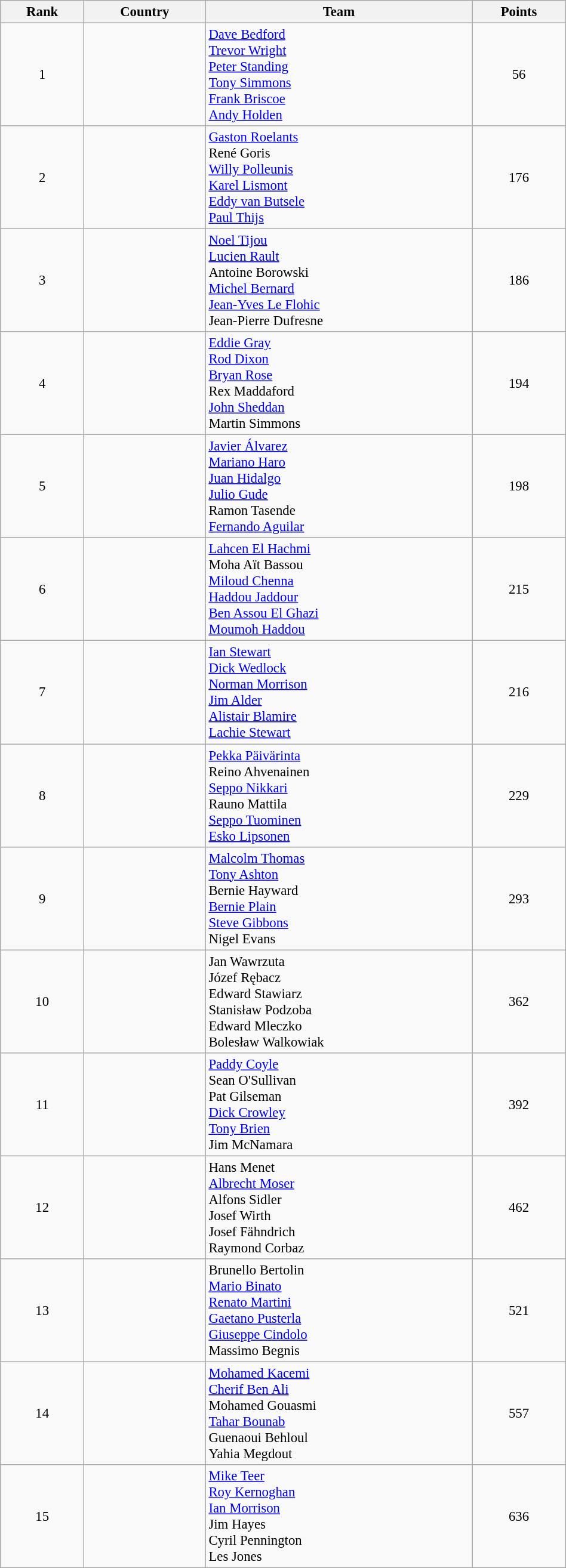<table class="wikitable sortable" style=" text-align:center; font-size:95%;" width="50%">
<tr>
<th>Rank</th>
<th>Country</th>
<th>Team</th>
<th>Points</th>
</tr>
<tr>
<td align=center>1</td>
<td align=left></td>
<td align=left><a href='#'>Dave Bedford</a><br><a href='#'>Trevor Wright</a><br><a href='#'>Peter Standing</a><br><a href='#'>Tony Simmons</a><br><a href='#'>Frank Briscoe</a><br><a href='#'>Andy Holden</a></td>
<td>56</td>
</tr>
<tr>
<td align=center>2</td>
<td align=left></td>
<td align=left><a href='#'>Gaston Roelants</a><br>René Goris<br><a href='#'>Willy Polleunis</a><br><a href='#'>Karel Lismont</a><br><a href='#'>Eddy van Butsele</a><br><a href='#'>Paul Thijs</a></td>
<td>176</td>
</tr>
<tr>
<td align=center>3</td>
<td align=left></td>
<td align=left><a href='#'>Noel Tijou</a><br><a href='#'>Lucien Rault</a><br>Antoine Borowski<br><a href='#'>Michel Bernard</a><br><a href='#'>Jean-Yves Le Flohic</a><br>Jean-Pierre Dufresne</td>
<td>186</td>
</tr>
<tr>
<td align=center>4</td>
<td align=left></td>
<td align=left><a href='#'>Eddie Gray</a><br><a href='#'>Rod Dixon</a><br><a href='#'>Bryan Rose</a><br>Rex Maddaford<br><a href='#'>John Sheddan</a><br>Martin Simmons</td>
<td>194</td>
</tr>
<tr>
<td align=center>5</td>
<td align=left></td>
<td align=left><a href='#'>Javier Álvarez</a><br><a href='#'>Mariano Haro</a><br><a href='#'>Juan Hidalgo</a><br><a href='#'>Julio Gude</a><br>Ramon Tasende<br><a href='#'>Fernando Aguilar</a></td>
<td>198</td>
</tr>
<tr>
<td align=center>6</td>
<td align=left></td>
<td align=left><a href='#'>Lahcen El Hachmi</a><br>Moha Aït Bassou<br><a href='#'>Miloud Chenna</a><br><a href='#'>Haddou Jaddour</a><br><a href='#'>Ben Assou El Ghazi</a><br><a href='#'>Moumoh Haddou</a></td>
<td>215</td>
</tr>
<tr>
<td align=center>7</td>
<td align=left></td>
<td align=left><a href='#'>Ian Stewart</a><br><a href='#'>Dick Wedlock</a><br><a href='#'>Norman Morrison</a><br><a href='#'>Jim Alder</a><br><a href='#'>Alistair Blamire</a><br><a href='#'>Lachie Stewart</a></td>
<td>216</td>
</tr>
<tr>
<td align=center>8</td>
<td align=left></td>
<td align=left><a href='#'>Pekka Päivärinta</a><br>Reino Ahvenainen<br><a href='#'>Seppo Nikkari</a><br>Rauno Mattila<br><a href='#'>Seppo Tuominen</a><br><a href='#'>Esko Lipsonen</a></td>
<td>229</td>
</tr>
<tr>
<td align=center>9</td>
<td align=left></td>
<td align=left><a href='#'>Malcolm Thomas</a><br><a href='#'>Tony Ashton</a><br>Bernie Hayward<br><a href='#'>Bernie Plain</a><br><a href='#'>Steve Gibbons</a><br>Nigel Evans</td>
<td>293</td>
</tr>
<tr>
<td align=center>10</td>
<td align=left></td>
<td align=left>Jan Wawrzuta<br>Józef Rębacz<br>Edward Stawiarz<br>Stanisław Podzoba<br>Edward Mleczko<br>Bolesław Walkowiak</td>
<td>362</td>
</tr>
<tr>
<td align=center>11</td>
<td align=left></td>
<td align=left><a href='#'>Paddy Coyle</a><br>Sean O'Sullivan<br>Pat Gilseman<br><a href='#'>Dick Crowley</a><br><a href='#'>Tony Brien</a><br>Jim McNamara</td>
<td>392</td>
</tr>
<tr>
<td align=center>12</td>
<td align=left></td>
<td align=left>Hans Menet<br><a href='#'>Albrecht Moser</a><br>Alfons Sidler<br>Josef Wirth<br>Josef Fähndrich<br>Raymond Corbaz</td>
<td>462</td>
</tr>
<tr>
<td align=center>13</td>
<td align=left></td>
<td align=left>Brunello Bertolin<br><a href='#'>Mario Binato</a><br><a href='#'>Renato Martini</a><br><a href='#'>Gaetano Pusterla</a><br><a href='#'>Giuseppe Cindolo</a><br>Massimo Begnis</td>
<td>521</td>
</tr>
<tr>
<td align=center>14</td>
<td align=left></td>
<td align=left><a href='#'>Mohamed Kacemi</a><br><a href='#'>Cherif Ben Ali</a><br>Mohamed Gouasmi<br><a href='#'>Tahar Bounab</a><br>Guenaoui Behloul<br>Yahia Megdout</td>
<td>557</td>
</tr>
<tr>
<td align=center>15</td>
<td align=left></td>
<td align=left><a href='#'>Mike Teer</a><br><a href='#'>Roy Kernoghan</a><br><a href='#'>Ian Morrison</a><br>Jim Hayes<br>Cyril Pennington<br>Les Jones</td>
<td>636</td>
</tr>
</table>
